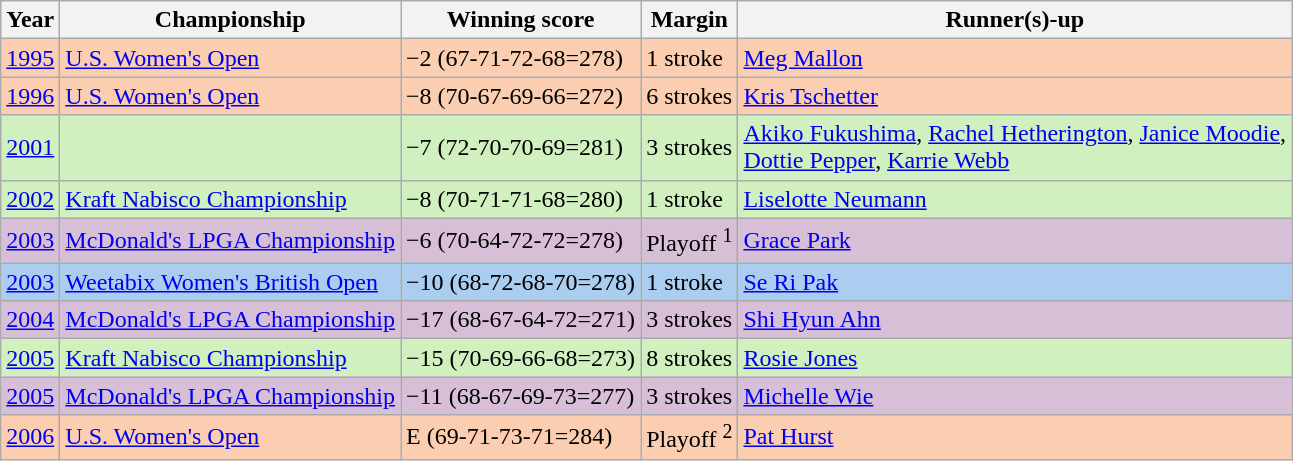<table class="sortable wikitable">
<tr>
<th>Year</th>
<th>Championship</th>
<th>Winning score</th>
<th>Margin</th>
<th>Runner(s)-up</th>
</tr>
<tr style="background:#FBCEB1;">
<td align=center><a href='#'>1995</a></td>
<td><a href='#'>U.S. Women's Open</a></td>
<td>−2 (67-71-72-68=278)</td>
<td>1 stroke</td>
<td> <a href='#'>Meg Mallon</a></td>
</tr>
<tr style="background:#FBCEB1;">
<td align=center><a href='#'>1996</a></td>
<td><a href='#'>U.S. Women's Open</a></td>
<td>−8 (70-67-69-66=272)</td>
<td>6 strokes</td>
<td> <a href='#'>Kris Tschetter</a></td>
</tr>
<tr style="background:#D0F0C0;">
<td align=center><a href='#'>2001</a></td>
<td></td>
<td>−7 (72-70-70-69=281)</td>
<td>3 strokes</td>
<td> <a href='#'>Akiko Fukushima</a>,  <a href='#'>Rachel Hetherington</a>,  <a href='#'>Janice Moodie</a>,<br> <a href='#'>Dottie Pepper</a>,  <a href='#'>Karrie Webb</a></td>
</tr>
<tr style="background:#D0F0C0;">
<td align=center><a href='#'>2002</a></td>
<td><a href='#'>Kraft Nabisco Championship</a></td>
<td>−8 (70-71-71-68=280)</td>
<td>1 stroke</td>
<td> <a href='#'>Liselotte Neumann</a></td>
</tr>
<tr style="background:#D8BFD8;">
<td align=center><a href='#'>2003</a></td>
<td><a href='#'>McDonald's LPGA Championship</a></td>
<td>−6 (70-64-72-72=278)</td>
<td>Playoff <sup>1</sup></td>
<td> <a href='#'>Grace Park</a></td>
</tr>
<tr style="background:#ABCDEF;">
<td align=center><a href='#'>2003</a></td>
<td><a href='#'>Weetabix Women's British Open</a></td>
<td>−10 (68-72-68-70=278)</td>
<td>1 stroke</td>
<td> <a href='#'>Se Ri Pak</a></td>
</tr>
<tr style="background:#D8BFD8;">
<td align=center><a href='#'>2004</a></td>
<td><a href='#'>McDonald's LPGA Championship</a></td>
<td>−17 (68-67-64-72=271)</td>
<td>3 strokes</td>
<td> <a href='#'>Shi Hyun Ahn</a></td>
</tr>
<tr style="background:#D0F0C0;">
<td align=center><a href='#'>2005</a></td>
<td><a href='#'>Kraft Nabisco Championship</a></td>
<td>−15 (70-69-66-68=273)</td>
<td>8 strokes</td>
<td> <a href='#'>Rosie Jones</a></td>
</tr>
<tr style="background:#D8BFD8;">
<td align=center><a href='#'>2005</a></td>
<td><a href='#'>McDonald's LPGA Championship</a></td>
<td>−11 (68-67-69-73=277)</td>
<td>3 strokes</td>
<td> <a href='#'>Michelle Wie</a></td>
</tr>
<tr style="background:#FBCEB1;">
<td align=center><a href='#'>2006</a></td>
<td><a href='#'>U.S. Women's Open</a></td>
<td>E (69-71-73-71=284)</td>
<td>Playoff <sup>2</sup></td>
<td> <a href='#'>Pat Hurst</a></td>
</tr>
</table>
